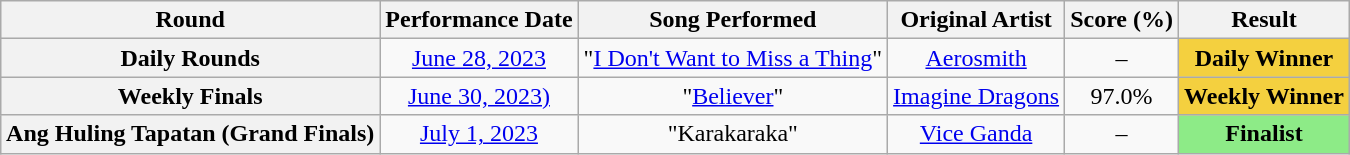<table class="wikitable sortable" style="margin:1em auto; text-align:center;">
<tr>
<th>Round</th>
<th>Performance Date</th>
<th>Song Performed</th>
<th>Original Artist</th>
<th>Score (%)</th>
<th>Result</th>
</tr>
<tr>
<th>Daily Rounds</th>
<td><a href='#'>June 28, 2023</a></td>
<td>"<a href='#'>I Don't Want to Miss a Thing</a>"</td>
<td><a href='#'>Aerosmith</a></td>
<td>–</td>
<td style="background:#F4D03F;"><strong>Daily Winner</strong></td>
</tr>
<tr>
<th>Weekly Finals</th>
<td><a href='#'>June 30, 2023)</a></td>
<td>"<a href='#'>Believer</a>"</td>
<td><a href='#'>Imagine Dragons</a></td>
<td>97.0%</td>
<td style="background:#F4D03F;"><strong>Weekly Winner</strong></td>
</tr>
<tr>
<th>Ang Huling Tapatan (Grand Finals)</th>
<td><a href='#'>July 1, 2023</a></td>
<td>"Karakaraka"</td>
<td><a href='#'>Vice Ganda</a></td>
<td>–</td>
<td style="background:#8deb87;"><strong>Finalist</strong></td>
</tr>
</table>
